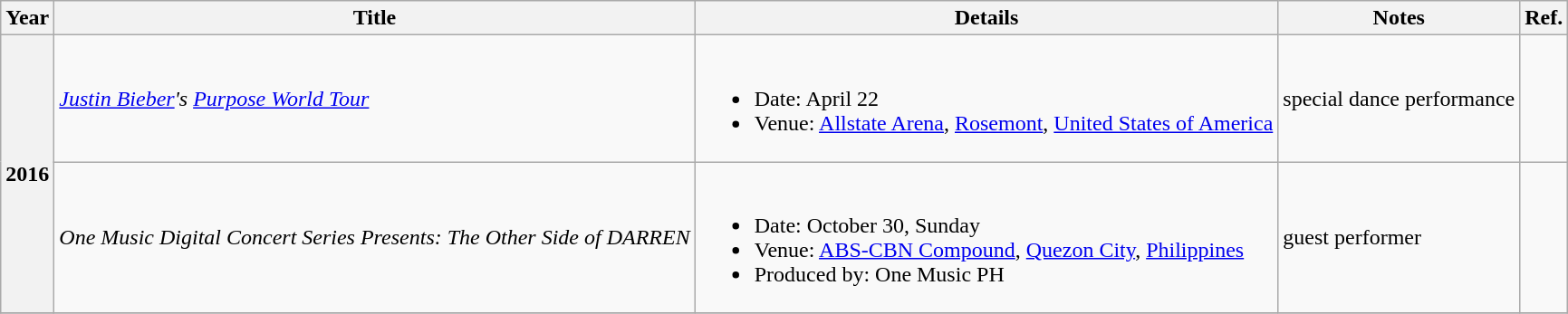<table class="wikitable sortable">
<tr>
<th>Year</th>
<th>Title</th>
<th>Details</th>
<th>Notes</th>
<th>Ref.</th>
</tr>
<tr>
<th rowspan="2">2016</th>
<td><em><a href='#'>Justin Bieber</a>'s <a href='#'>Purpose World Tour</a></em></td>
<td><br><ul><li>Date: April 22</li><li>Venue: <a href='#'>Allstate Arena</a>, <a href='#'>Rosemont</a>, <a href='#'>United States of America</a></li></ul></td>
<td>special dance performance</td>
<td></td>
</tr>
<tr>
<td><em>One Music Digital Concert Series Presents: The Other Side of DARREN</em></td>
<td><br><ul><li>Date: October 30, Sunday</li><li>Venue: <a href='#'>ABS-CBN Compound</a>, <a href='#'>Quezon City</a>, <a href='#'>Philippines</a></li><li>Produced by: One Music PH</li></ul></td>
<td>guest performer</td>
<td></td>
</tr>
<tr>
</tr>
</table>
